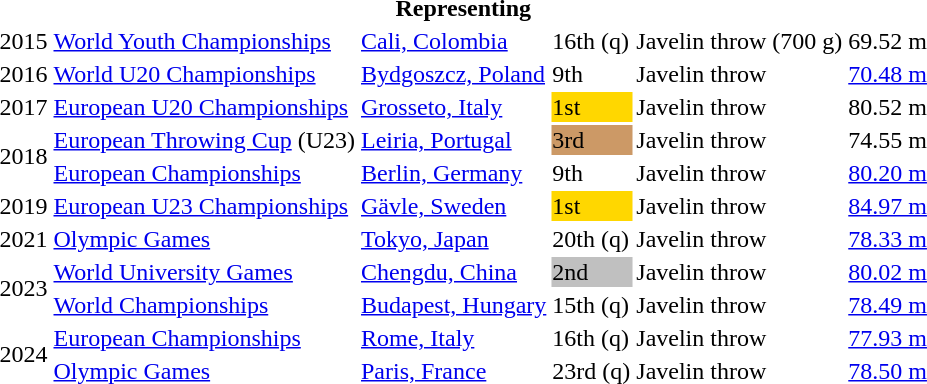<table>
<tr>
<th colspan="6">Representing </th>
</tr>
<tr>
<td>2015</td>
<td><a href='#'>World Youth Championships</a></td>
<td><a href='#'>Cali, Colombia</a></td>
<td>16th (q)</td>
<td>Javelin throw (700 g)</td>
<td>69.52  m</td>
</tr>
<tr>
<td>2016</td>
<td><a href='#'>World U20 Championships</a></td>
<td><a href='#'>Bydgoszcz, Poland</a></td>
<td>9th</td>
<td>Javelin throw</td>
<td><a href='#'>70.48 m</a></td>
</tr>
<tr>
<td>2017</td>
<td><a href='#'>European U20 Championships</a></td>
<td><a href='#'>Grosseto, Italy</a></td>
<td bgcolor=gold>1st</td>
<td>Javelin throw</td>
<td>80.52 m</td>
</tr>
<tr>
<td rowspan=2>2018</td>
<td><a href='#'>European Throwing Cup</a> (U23)</td>
<td><a href='#'>Leiria, Portugal</a></td>
<td bgcolor=cc9966>3rd</td>
<td>Javelin throw</td>
<td>74.55 m</td>
</tr>
<tr>
<td><a href='#'>European Championships</a></td>
<td><a href='#'>Berlin, Germany</a></td>
<td>9th</td>
<td>Javelin throw</td>
<td><a href='#'>80.20 m</a></td>
</tr>
<tr>
<td>2019</td>
<td><a href='#'>European U23 Championships</a></td>
<td><a href='#'>Gävle, Sweden</a></td>
<td bgcolor=gold>1st</td>
<td>Javelin throw</td>
<td><a href='#'>84.97 m</a></td>
</tr>
<tr>
<td>2021</td>
<td><a href='#'>Olympic Games</a></td>
<td><a href='#'>Tokyo, Japan</a></td>
<td>20th (q)</td>
<td>Javelin throw</td>
<td><a href='#'>78.33 m</a></td>
</tr>
<tr>
<td rowspan=2>2023</td>
<td><a href='#'>World University Games</a></td>
<td><a href='#'>Chengdu, China</a></td>
<td bgcolor=silver>2nd</td>
<td>Javelin throw</td>
<td><a href='#'>80.02 m</a></td>
</tr>
<tr>
<td><a href='#'>World Championships</a></td>
<td><a href='#'>Budapest, Hungary</a></td>
<td>15th (q)</td>
<td>Javelin throw</td>
<td><a href='#'>78.49 m</a></td>
</tr>
<tr>
<td rowspan=2>2024</td>
<td><a href='#'>European Championships</a></td>
<td><a href='#'>Rome, Italy</a></td>
<td>16th (q)</td>
<td>Javelin throw</td>
<td><a href='#'>77.93 m</a></td>
</tr>
<tr>
<td><a href='#'>Olympic Games</a></td>
<td><a href='#'>Paris, France</a></td>
<td>23rd (q)</td>
<td>Javelin throw</td>
<td><a href='#'>78.50 m</a></td>
</tr>
</table>
